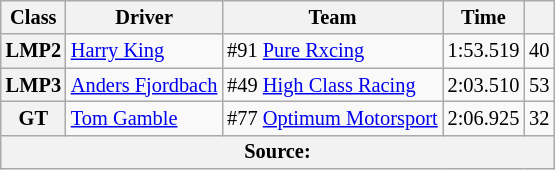<table class="wikitable" style="font-size:85%;">
<tr>
<th>Class</th>
<th>Driver</th>
<th>Team</th>
<th>Time</th>
<th></th>
</tr>
<tr>
<th>LMP2</th>
<td> <a href='#'>Harry King</a></td>
<td> #91 <a href='#'>Pure Rxcing</a></td>
<td>1:53.519</td>
<td align="center">40</td>
</tr>
<tr>
<th>LMP3</th>
<td> <a href='#'>Anders Fjordbach</a></td>
<td> #49 <a href='#'>High Class Racing</a></td>
<td>2:03.510</td>
<td align="center">53</td>
</tr>
<tr>
<th>GT</th>
<td> <a href='#'>Tom Gamble</a></td>
<td> #77 <a href='#'>Optimum Motorsport</a></td>
<td>2:06.925</td>
<td align="center">32</td>
</tr>
<tr>
<th colspan="5">Source:</th>
</tr>
</table>
